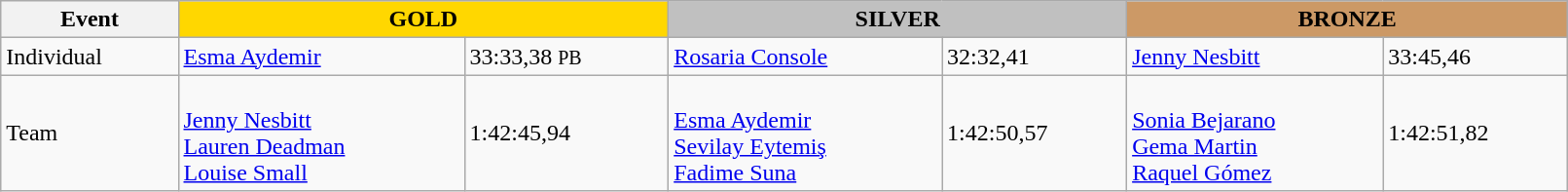<table class="wikitable" width=85%>
<tr>
<th>Event</th>
<td align=center colspan=2 bgcolor=gold><strong>GOLD</strong></td>
<td align=center colspan=2 bgcolor=silver><strong>SILVER</strong></td>
<td align=center colspan=2 bgcolor=cc9966><strong>BRONZE</strong></td>
</tr>
<tr>
<td>Individual<br></td>
<td> <a href='#'>Esma Aydemir</a></td>
<td>33:33,38 <small>PB</small></td>
<td> <a href='#'>Rosaria Console</a></td>
<td>32:32,41</td>
<td> <a href='#'>Jenny Nesbitt</a></td>
<td>33:45,46</td>
</tr>
<tr>
<td>Team</td>
<td><br><a href='#'>Jenny Nesbitt</a><br><a href='#'>Lauren Deadman</a><br><a href='#'>Louise Small</a></td>
<td>1:42:45,94</td>
<td><br><a href='#'>Esma Aydemir</a><br><a href='#'>Sevilay Eytemiş</a><br><a href='#'>Fadime Suna</a></td>
<td>1:42:50,57</td>
<td><br><a href='#'>Sonia Bejarano</a><br><a href='#'>Gema Martin</a><br><a href='#'>Raquel Gómez</a></td>
<td>1:42:51,82</td>
</tr>
</table>
